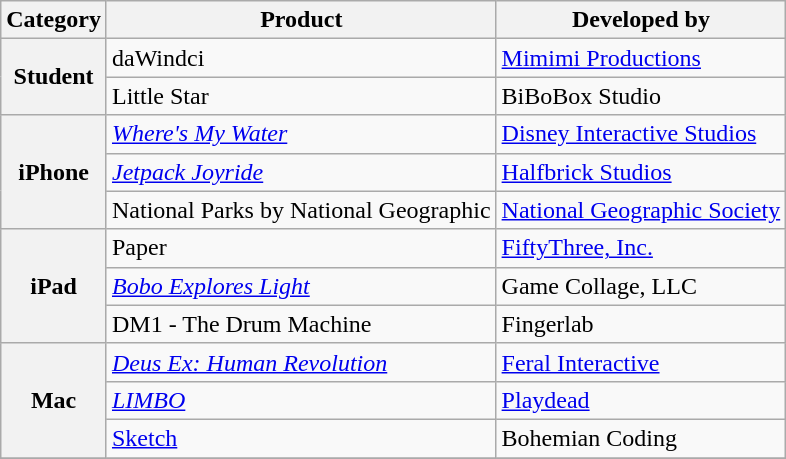<table class="wikitable">
<tr>
<th>Category</th>
<th>Product</th>
<th>Developed by</th>
</tr>
<tr>
<th rowspan="2">Student</th>
<td>daWindci</td>
<td><a href='#'>Mimimi Productions</a></td>
</tr>
<tr>
<td>Little Star</td>
<td>BiBoBox Studio</td>
</tr>
<tr>
<th rowspan="3">iPhone</th>
<td><em><a href='#'>Where's My Water</a></em></td>
<td><a href='#'>Disney Interactive Studios</a></td>
</tr>
<tr>
<td><em><a href='#'>Jetpack Joyride</a></em></td>
<td><a href='#'>Halfbrick Studios</a></td>
</tr>
<tr>
<td>National Parks by National Geographic</td>
<td><a href='#'>National Geographic Society</a></td>
</tr>
<tr>
<th rowspan="3">iPad</th>
<td>Paper</td>
<td><a href='#'>FiftyThree, Inc.</a></td>
</tr>
<tr>
<td><em><a href='#'>Bobo Explores Light</a></em></td>
<td>Game Collage, LLC</td>
</tr>
<tr>
<td>DM1 - The Drum Machine</td>
<td>Fingerlab</td>
</tr>
<tr>
<th rowspan="3">Mac</th>
<td><em><a href='#'>Deus Ex: Human Revolution</a></em></td>
<td><a href='#'>Feral Interactive</a></td>
</tr>
<tr>
<td><em><a href='#'>LIMBO</a></em></td>
<td><a href='#'>Playdead</a></td>
</tr>
<tr>
<td><a href='#'>Sketch</a></td>
<td>Bohemian Coding</td>
</tr>
<tr>
</tr>
</table>
